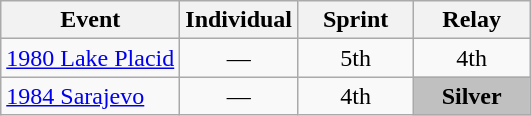<table class="wikitable" style="text-align: center;">
<tr ">
<th>Event</th>
<th style="width:70px;">Individual</th>
<th style="width:70px;">Sprint</th>
<th style="width:70px;">Relay</th>
</tr>
<tr>
<td align=left> <a href='#'>1980 Lake Placid</a></td>
<td>—</td>
<td>5th</td>
<td>4th</td>
</tr>
<tr>
<td align=left> <a href='#'>1984 Sarajevo</a></td>
<td>—</td>
<td>4th</td>
<td style="background:silver;"><strong>Silver</strong></td>
</tr>
</table>
